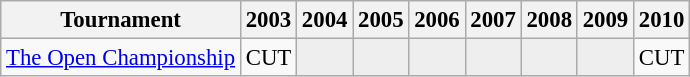<table class="wikitable" style="font-size:95%;text-align:center;">
<tr>
<th>Tournament</th>
<th>2003</th>
<th>2004</th>
<th>2005</th>
<th>2006</th>
<th>2007</th>
<th>2008</th>
<th>2009</th>
<th>2010</th>
</tr>
<tr>
<td><a href='#'>The Open Championship</a></td>
<td>CUT</td>
<td style="background:#eeeeee;"></td>
<td style="background:#eeeeee;"></td>
<td style="background:#eeeeee;"></td>
<td style="background:#eeeeee;"></td>
<td style="background:#eeeeee;"></td>
<td style="background:#eeeeee;"></td>
<td>CUT</td>
</tr>
</table>
